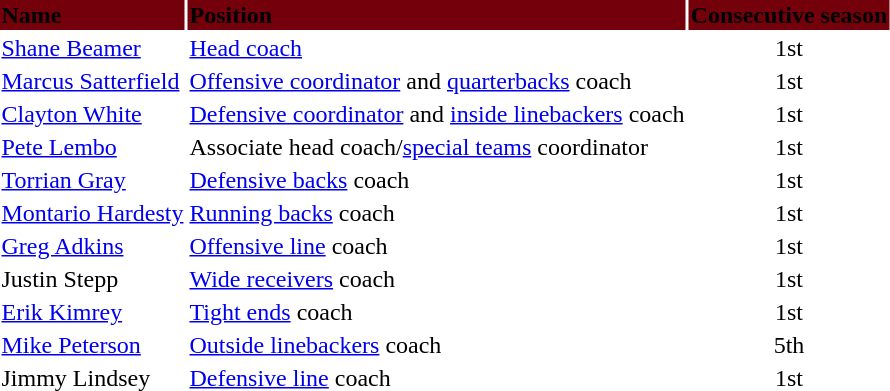<table class="to colors" style="text-align: left;">
<tr>
<th style="background:#73000a;"><span>Name</span></th>
<th style="background:#73000a;"><span>Position</span></th>
<th style="background:#73000a;"><span>Consecutive season</span></th>
</tr>
<tr>
<td><a href='#'>Shane Beamer</a></td>
<td><a href='#'>Head coach</a></td>
<td align=center>1st</td>
</tr>
<tr>
<td><a href='#'>Marcus Satterfield</a></td>
<td><a href='#'>Offensive coordinator</a> and <a href='#'>quarterbacks</a> coach</td>
<td align=center>1st</td>
</tr>
<tr>
<td><a href='#'>Clayton White</a></td>
<td><a href='#'>Defensive coordinator</a> and <a href='#'>inside linebackers</a> coach</td>
<td align=center>1st</td>
</tr>
<tr>
<td><a href='#'>Pete Lembo</a></td>
<td>Associate head coach/<a href='#'>special teams</a> coordinator</td>
<td align="center">1st</td>
</tr>
<tr>
<td><a href='#'>Torrian Gray</a></td>
<td><a href='#'>Defensive backs</a> coach</td>
<td align=center>1st</td>
</tr>
<tr>
<td><a href='#'>Montario Hardesty</a></td>
<td><a href='#'>Running backs</a> coach</td>
<td align=center>1st</td>
</tr>
<tr>
<td><a href='#'>Greg Adkins</a></td>
<td><a href='#'>Offensive line</a> coach</td>
<td align=center>1st</td>
</tr>
<tr>
<td>Justin Stepp</td>
<td><a href='#'>Wide receivers</a> coach</td>
<td align=center>1st</td>
</tr>
<tr>
<td><a href='#'>Erik Kimrey</a></td>
<td><a href='#'>Tight ends</a> coach</td>
<td align=center>1st</td>
</tr>
<tr>
<td><a href='#'>Mike Peterson</a></td>
<td><a href='#'>Outside linebackers</a> coach</td>
<td align=center>5th</td>
</tr>
<tr>
<td>Jimmy Lindsey</td>
<td><a href='#'>Defensive line</a> coach</td>
<td align=center>1st</td>
</tr>
<tr>
</tr>
</table>
